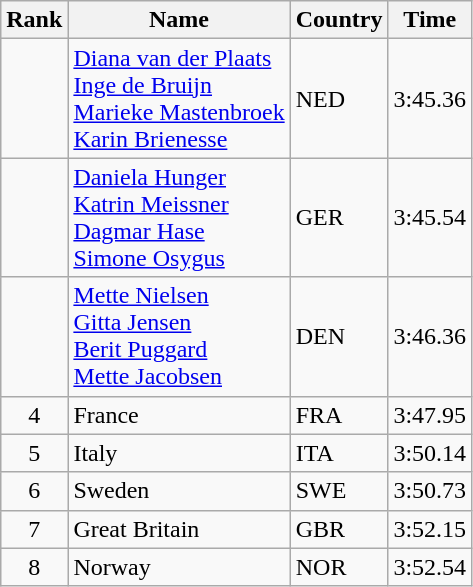<table class="wikitable">
<tr>
<th>Rank</th>
<th>Name</th>
<th>Country</th>
<th>Time</th>
</tr>
<tr>
<td align="center"></td>
<td><a href='#'>Diana van der Plaats</a> <br> <a href='#'>Inge de Bruijn</a> <br> <a href='#'>Marieke Mastenbroek</a> <br> <a href='#'>Karin Brienesse</a></td>
<td> NED</td>
<td align="center">3:45.36</td>
</tr>
<tr>
<td align="center"></td>
<td><a href='#'>Daniela Hunger</a> <br> <a href='#'>Katrin Meissner</a> <br> <a href='#'>Dagmar Hase</a> <br> <a href='#'>Simone Osygus</a></td>
<td> GER</td>
<td align="center">3:45.54</td>
</tr>
<tr>
<td align="center"></td>
<td><a href='#'>Mette Nielsen</a> <br> <a href='#'>Gitta Jensen</a> <br> <a href='#'>Berit Puggard</a> <br> <a href='#'>Mette Jacobsen</a></td>
<td> DEN</td>
<td align="center">3:46.36</td>
</tr>
<tr>
<td align="center">4</td>
<td>France</td>
<td> FRA</td>
<td align="center">3:47.95</td>
</tr>
<tr>
<td align="center">5</td>
<td>Italy</td>
<td> ITA</td>
<td align="center">3:50.14</td>
</tr>
<tr>
<td align="center">6</td>
<td>Sweden</td>
<td> SWE</td>
<td align="center">3:50.73</td>
</tr>
<tr>
<td align="center">7</td>
<td>Great Britain</td>
<td> GBR</td>
<td align="center">3:52.15</td>
</tr>
<tr>
<td align="center">8</td>
<td>Norway</td>
<td> NOR</td>
<td align="center">3:52.54</td>
</tr>
</table>
